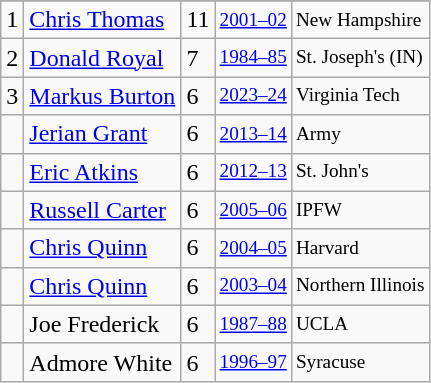<table class="wikitable">
<tr>
</tr>
<tr>
<td>1</td>
<td><a href='#'>Chris Thomas</a></td>
<td>11</td>
<td style="font-size:80%;"><a href='#'>2001–02</a></td>
<td style="font-size:80%;">New Hampshire</td>
</tr>
<tr>
<td>2</td>
<td><a href='#'>Donald Royal</a></td>
<td>7</td>
<td style="font-size:80%;"><a href='#'>1984–85</a></td>
<td style="font-size:80%;">St. Joseph's (IN)</td>
</tr>
<tr>
<td>3</td>
<td><a href='#'>Markus Burton</a></td>
<td>6</td>
<td style="font-size:80%;"><a href='#'>2023–24</a></td>
<td style="font-size:80%;">Virginia Tech</td>
</tr>
<tr>
<td></td>
<td><a href='#'>Jerian Grant</a></td>
<td>6</td>
<td style="font-size:80%;"><a href='#'>2013–14</a></td>
<td style="font-size:80%;">Army</td>
</tr>
<tr>
<td></td>
<td><a href='#'>Eric Atkins</a></td>
<td>6</td>
<td style="font-size:80%;"><a href='#'>2012–13</a></td>
<td style="font-size:80%;">St. John's</td>
</tr>
<tr>
<td></td>
<td><a href='#'>Russell Carter</a></td>
<td>6</td>
<td style="font-size:80%;"><a href='#'>2005–06</a></td>
<td style="font-size:80%;">IPFW</td>
</tr>
<tr>
<td></td>
<td><a href='#'>Chris Quinn</a></td>
<td>6</td>
<td style="font-size:80%;"><a href='#'>2004–05</a></td>
<td style="font-size:80%;">Harvard</td>
</tr>
<tr>
<td></td>
<td><a href='#'>Chris Quinn</a></td>
<td>6</td>
<td style="font-size:80%;"><a href='#'>2003–04</a></td>
<td style="font-size:80%;">Northern Illinois</td>
</tr>
<tr>
<td></td>
<td>Joe Frederick</td>
<td>6</td>
<td style="font-size:80%;"><a href='#'>1987–88</a></td>
<td style="font-size:80%;">UCLA</td>
</tr>
<tr>
<td></td>
<td>Admore White</td>
<td>6</td>
<td style="font-size:80%;"><a href='#'>1996–97</a></td>
<td style="font-size:80%;">Syracuse</td>
</tr>
</table>
